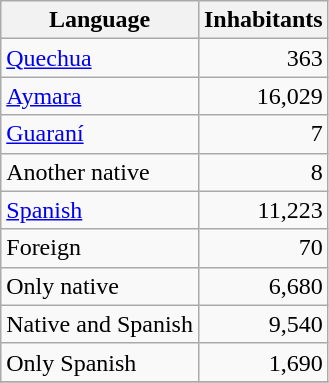<table class="wikitable">
<tr>
<th>Language</th>
<th>Inhabitants</th>
</tr>
<tr>
<td><a href='#'>Quechua</a></td>
<td align="right">363</td>
</tr>
<tr>
<td><a href='#'>Aymara</a></td>
<td align="right">16,029</td>
</tr>
<tr>
<td><a href='#'>Guaraní</a></td>
<td align="right">7</td>
</tr>
<tr>
<td>Another native</td>
<td align="right">8</td>
</tr>
<tr>
<td><a href='#'>Spanish</a></td>
<td align="right">11,223</td>
</tr>
<tr>
<td>Foreign</td>
<td align="right">70</td>
</tr>
<tr>
<td>Only native</td>
<td align="right">6,680</td>
</tr>
<tr>
<td>Native and Spanish</td>
<td align="right">9,540</td>
</tr>
<tr>
<td>Only Spanish</td>
<td align="right">1,690</td>
</tr>
<tr>
</tr>
</table>
